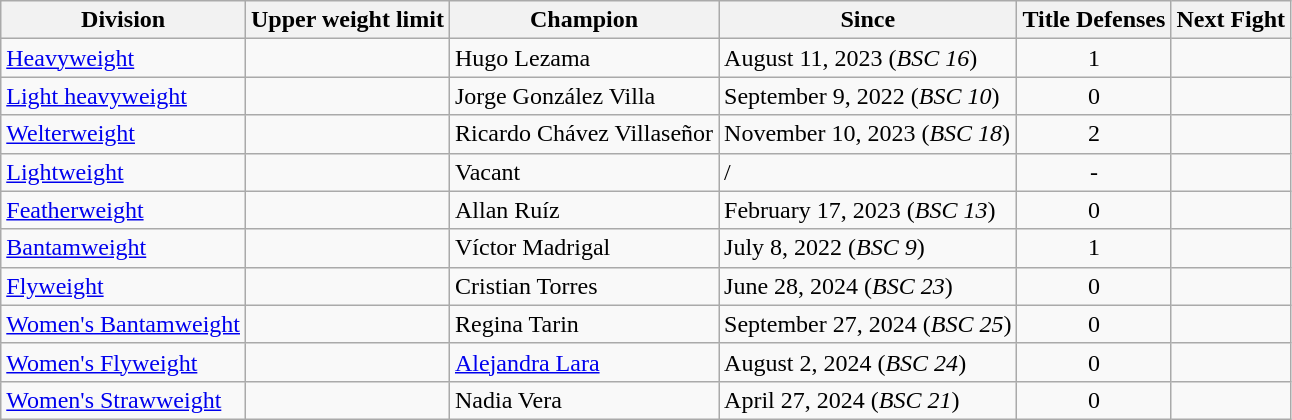<table class="wikitable">
<tr>
<th>Division</th>
<th>Upper weight limit</th>
<th>Champion</th>
<th>Since</th>
<th>Title Defenses</th>
<th>Next Fight</th>
</tr>
<tr>
<td><a href='#'>Heavyweight</a></td>
<td></td>
<td> Hugo Lezama</td>
<td>August 11, 2023 (<em>BSC 16</em>)</td>
<td align=center>1</td>
<td></td>
</tr>
<tr>
<td><a href='#'>Light heavyweight</a></td>
<td></td>
<td> Jorge González Villa</td>
<td>September 9, 2022 (<em>BSC 10</em>)</td>
<td align=center>0</td>
<td></td>
</tr>
<tr>
<td><a href='#'>Welterweight</a></td>
<td></td>
<td> Ricardo Chávez Villaseñor</td>
<td>November 10, 2023 (<em>BSC 18</em>)</td>
<td align=center>2</td>
<td></td>
</tr>
<tr>
<td><a href='#'>Lightweight</a></td>
<td></td>
<td>Vacant</td>
<td>/</td>
<td align=center>-</td>
<td></td>
</tr>
<tr>
<td><a href='#'>Featherweight</a></td>
<td></td>
<td> Allan Ruíz</td>
<td>February 17, 2023 (<em>BSC 13</em>)</td>
<td align=center>0</td>
<td></td>
</tr>
<tr>
<td><a href='#'>Bantamweight</a></td>
<td></td>
<td> Víctor Madrigal</td>
<td>July 8, 2022 (<em>BSC 9</em>)</td>
<td align=center>1</td>
<td></td>
</tr>
<tr>
<td><a href='#'>Flyweight</a></td>
<td></td>
<td> Cristian Torres</td>
<td>June 28, 2024 (<em>BSC 23</em>)</td>
<td align=center>0</td>
<td></td>
</tr>
<tr>
<td><a href='#'>Women's Bantamweight</a></td>
<td></td>
<td> Regina Tarin</td>
<td>September 27, 2024 (<em>BSC 25</em>)</td>
<td align=center>0</td>
<td></td>
</tr>
<tr>
<td><a href='#'>Women's Flyweight</a></td>
<td></td>
<td> <a href='#'>Alejandra Lara</a></td>
<td>August 2, 2024 (<em>BSC 24</em>)</td>
<td align=center>0</td>
<td></td>
</tr>
<tr>
<td><a href='#'>Women's Strawweight</a></td>
<td></td>
<td> Nadia Vera</td>
<td>April 27, 2024 (<em>BSC 21</em>)</td>
<td align=center>0</td>
<td></td>
</tr>
</table>
